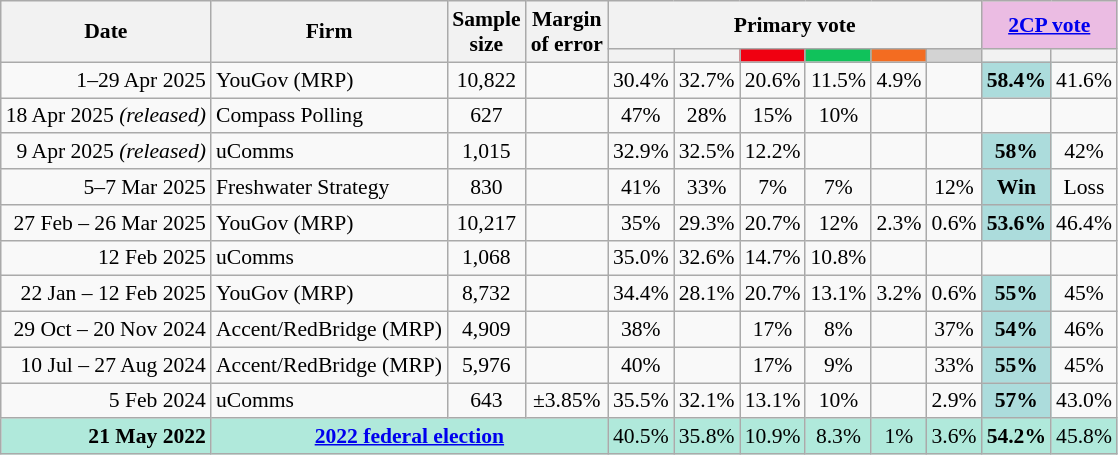<table class="nowrap wikitable tpl-blanktable" style=text-align:center;font-size:90%>
<tr>
<th rowspan=2>Date</th>
<th rowspan=2>Firm</th>
<th rowspan=2>Sample<br>size</th>
<th rowspan=2>Margin<br>of error</th>
<th colspan=6>Primary vote</th>
<th colspan=2 class=unsortable style=background:#ebbce3><a href='#'>2CP vote</a></th>
</tr>
<tr>
<th style=background:></th>
<th style=background:></th>
<th style="background:#F00011"></th>
<th style=background:#10C25B></th>
<th style=background:#f36c21></th>
<th style=background:lightgray></th>
<th class="unsortable" style=background:></th>
<th style=background:></th>
</tr>
<tr>
<td align=right>1–29 Apr 2025</td>
<td align=left>YouGov (MRP)</td>
<td>10,822</td>
<td></td>
<td>30.4%</td>
<td>32.7%</td>
<td>20.6%</td>
<td>11.5%</td>
<td>4.9%</td>
<td></td>
<th style=background:#ACDCDC>58.4%</th>
<td>41.6%</td>
</tr>
<tr>
<td align=right>18 Apr 2025 <em>(released)</em></td>
<td align=left>Compass Polling</td>
<td>627</td>
<td></td>
<td>47%</td>
<td>28%</td>
<td>15%</td>
<td>10%</td>
<td></td>
<td></td>
<td></td>
<td></td>
</tr>
<tr>
<td align=right>9 Apr 2025 <em>(released)</em></td>
<td align=left>uComms</td>
<td>1,015</td>
<td></td>
<td>32.9%</td>
<td>32.5%</td>
<td>12.2%</td>
<td></td>
<td></td>
<td></td>
<th style="background:#ACDCDC">58%</th>
<td>42%</td>
</tr>
<tr>
<td align=right>5–7 Mar 2025</td>
<td align=left>Freshwater Strategy</td>
<td>830</td>
<td></td>
<td>41%</td>
<td>33%</td>
<td>7%</td>
<td>7%</td>
<td></td>
<td>12%</td>
<th style="background:#ACDCDC">Win</th>
<td>Loss</td>
</tr>
<tr>
<td align=right>27 Feb – 26 Mar 2025</td>
<td align=left>YouGov (MRP)</td>
<td>10,217</td>
<td></td>
<td>35%</td>
<td>29.3%</td>
<td>20.7%</td>
<td>12%</td>
<td>2.3%</td>
<td>0.6%</td>
<th style=background:#ACDCDC>53.6%</th>
<td>46.4%</td>
</tr>
<tr>
<td align=right>12 Feb 2025</td>
<td align=left>uComms</td>
<td>1,068</td>
<td></td>
<td>35.0%</td>
<td>32.6%</td>
<td>14.7%</td>
<td>10.8%</td>
<td></td>
<td></td>
<td></td>
<td></td>
</tr>
<tr>
<td align=right>22 Jan – 12 Feb 2025</td>
<td align=left>YouGov (MRP)</td>
<td>8,732</td>
<td></td>
<td>34.4%</td>
<td>28.1%</td>
<td>20.7%</td>
<td>13.1%</td>
<td>3.2%</td>
<td>0.6%</td>
<th style=background:#ACDCDC>55%</th>
<td>45%</td>
</tr>
<tr>
<td align=right>29 Oct – 20 Nov 2024</td>
<td align=left>Accent/RedBridge (MRP)</td>
<td>4,909</td>
<td></td>
<td>38%</td>
<td></td>
<td>17%</td>
<td>8%</td>
<td></td>
<td>37%</td>
<th style=background:#ACDCDC>54%</th>
<td>46%</td>
</tr>
<tr>
<td align=right>10 Jul – 27 Aug 2024</td>
<td align=left>Accent/RedBridge (MRP)</td>
<td>5,976</td>
<td></td>
<td>40%</td>
<td></td>
<td>17%</td>
<td>9%</td>
<td></td>
<td>33%</td>
<th style=background:#ACDCDC><strong>55%</strong></th>
<td>45%</td>
</tr>
<tr>
<td align=right>5 Feb 2024</td>
<td align=left>uComms</td>
<td>643</td>
<td>±3.85%</td>
<td>35.5%</td>
<td>32.1%</td>
<td>13.1%</td>
<td>10%</td>
<td></td>
<td>2.9%</td>
<th style=background:#ACDCDC>57%</th>
<td>43.0%</td>
</tr>
<tr style=background:#b0e9db>
<td style="text-align:right" data-sort-value="21-May-2022"><strong>21 May 2022</strong></td>
<td colspan="3" style="text-align:center"><strong><a href='#'>2022 federal election</a></strong></td>
<td>40.5%</td>
<td>35.8%</td>
<td>10.9%</td>
<td>8.3%</td>
<td>1%</td>
<td>3.6%</td>
<td><strong>54.2%</strong></td>
<td>45.8%</td>
</tr>
</table>
